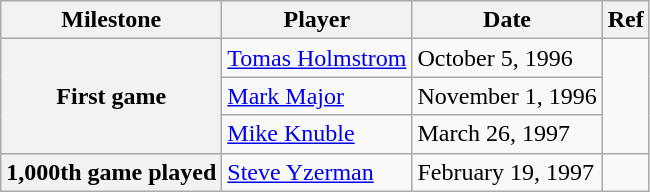<table class="wikitable">
<tr>
<th scope="col">Milestone</th>
<th scope="col">Player</th>
<th scope="col">Date</th>
<th scope="col">Ref</th>
</tr>
<tr>
<th rowspan=3>First game</th>
<td><a href='#'>Tomas Holmstrom</a></td>
<td>October 5, 1996</td>
<td rowspan=3></td>
</tr>
<tr>
<td><a href='#'>Mark Major</a></td>
<td>November 1, 1996</td>
</tr>
<tr>
<td><a href='#'>Mike Knuble</a></td>
<td>March 26, 1997</td>
</tr>
<tr>
<th>1,000th game played</th>
<td><a href='#'>Steve Yzerman</a></td>
<td>February 19, 1997</td>
<td></td>
</tr>
</table>
